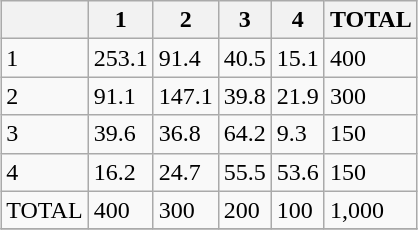<table class="wikitable" style="margin:1em auto;">
<tr>
<th></th>
<th>1</th>
<th>2</th>
<th>3</th>
<th>4</th>
<th>TOTAL</th>
</tr>
<tr>
<td>1</td>
<td>253.1</td>
<td>91.4</td>
<td>40.5</td>
<td>15.1</td>
<td>400</td>
</tr>
<tr>
<td>2</td>
<td>91.1</td>
<td>147.1</td>
<td>39.8</td>
<td>21.9</td>
<td>300</td>
</tr>
<tr>
<td>3</td>
<td>39.6</td>
<td>36.8</td>
<td>64.2</td>
<td>9.3</td>
<td>150</td>
</tr>
<tr>
<td>4</td>
<td>16.2</td>
<td>24.7</td>
<td>55.5</td>
<td>53.6</td>
<td>150</td>
</tr>
<tr>
<td>TOTAL</td>
<td>400</td>
<td>300</td>
<td>200</td>
<td>100</td>
<td>1,000</td>
</tr>
<tr>
</tr>
</table>
